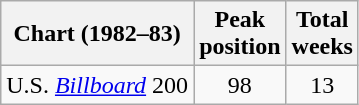<table class="wikitable">
<tr>
<th>Chart (1982–83)</th>
<th>Peak<br>position</th>
<th>Total<br>weeks</th>
</tr>
<tr>
<td>U.S. <em><a href='#'>Billboard</a></em> 200</td>
<td align=center>98</td>
<td align=center>13</td>
</tr>
</table>
